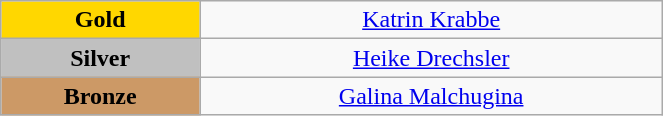<table class="wikitable" style="text-align:center; " width="35%">
<tr>
<td bgcolor="gold"><strong>Gold</strong></td>
<td><a href='#'>Katrin Krabbe</a><br>  <small><em></em></small></td>
</tr>
<tr>
<td bgcolor="silver"><strong>Silver</strong></td>
<td><a href='#'>Heike Drechsler</a><br>  <small><em></em></small></td>
</tr>
<tr>
<td bgcolor="CC9966"><strong>Bronze</strong></td>
<td><a href='#'>Galina Malchugina</a><br>  <small><em></em></small></td>
</tr>
</table>
